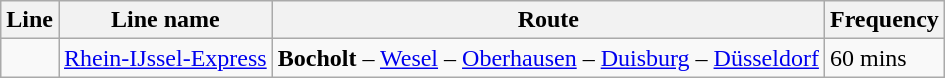<table class="wikitable">
<tr>
<th>Line</th>
<th>Line name</th>
<th>Route</th>
<th>Frequency</th>
</tr>
<tr>
<td></td>
<td><a href='#'>Rhein-IJssel-Express</a></td>
<td><strong>Bocholt</strong> – <a href='#'>Wesel</a> – <a href='#'>Oberhausen</a> – <a href='#'>Duisburg</a> – <a href='#'>Düsseldorf</a></td>
<td>60 mins</td>
</tr>
</table>
